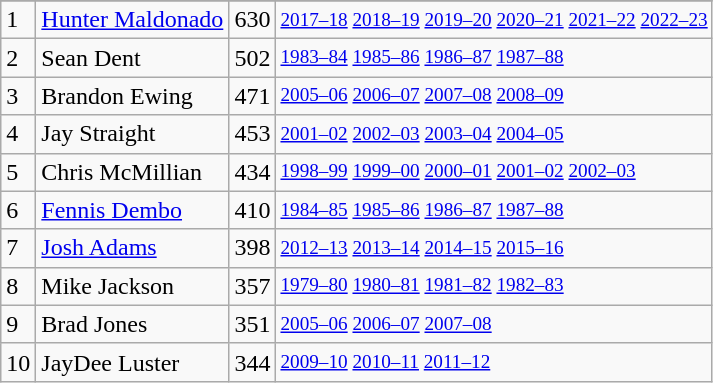<table class="wikitable">
<tr>
</tr>
<tr>
<td>1</td>
<td><a href='#'>Hunter Maldonado</a></td>
<td>630</td>
<td style="font-size:80%;"><a href='#'>2017–18</a> <a href='#'>2018–19</a> <a href='#'>2019–20</a> <a href='#'>2020–21</a> <a href='#'>2021–22</a> <a href='#'>2022–23</a></td>
</tr>
<tr>
<td>2</td>
<td>Sean Dent</td>
<td>502</td>
<td style="font-size:80%;"><a href='#'>1983–84</a> <a href='#'>1985–86</a> <a href='#'>1986–87</a> <a href='#'>1987–88</a></td>
</tr>
<tr>
<td>3</td>
<td>Brandon Ewing</td>
<td>471</td>
<td style="font-size:80%;"><a href='#'>2005–06</a> <a href='#'>2006–07</a> <a href='#'>2007–08</a> <a href='#'>2008–09</a></td>
</tr>
<tr>
<td>4</td>
<td>Jay Straight</td>
<td>453</td>
<td style="font-size:80%;"><a href='#'>2001–02</a> <a href='#'>2002–03</a> <a href='#'>2003–04</a> <a href='#'>2004–05</a></td>
</tr>
<tr>
<td>5</td>
<td>Chris McMillian</td>
<td>434</td>
<td style="font-size:80%;"><a href='#'>1998–99</a> <a href='#'>1999–00</a> <a href='#'>2000–01</a> <a href='#'>2001–02</a> <a href='#'>2002–03</a></td>
</tr>
<tr>
<td>6</td>
<td><a href='#'>Fennis Dembo</a></td>
<td>410</td>
<td style="font-size:80%;"><a href='#'>1984–85</a> <a href='#'>1985–86</a> <a href='#'>1986–87</a> <a href='#'>1987–88</a></td>
</tr>
<tr>
<td>7</td>
<td><a href='#'>Josh Adams</a></td>
<td>398</td>
<td style="font-size:80%;"><a href='#'>2012–13</a> <a href='#'>2013–14</a> <a href='#'>2014–15</a> <a href='#'>2015–16</a></td>
</tr>
<tr>
<td>8</td>
<td>Mike Jackson</td>
<td>357</td>
<td style="font-size:80%;"><a href='#'>1979–80</a> <a href='#'>1980–81</a> <a href='#'>1981–82</a> <a href='#'>1982–83</a></td>
</tr>
<tr>
<td>9</td>
<td>Brad Jones</td>
<td>351</td>
<td style="font-size:80%;"><a href='#'>2005–06</a> <a href='#'>2006–07</a> <a href='#'>2007–08</a></td>
</tr>
<tr>
<td>10</td>
<td>JayDee Luster</td>
<td>344</td>
<td style="font-size:80%;"><a href='#'>2009–10</a> <a href='#'>2010–11</a> <a href='#'>2011–12</a></td>
</tr>
</table>
